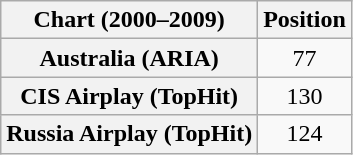<table class="wikitable plainrowheaders" style="text-align:center;">
<tr>
<th scope="col">Chart (2000–2009)</th>
<th scope="col">Position</th>
</tr>
<tr>
<th scope="row">Australia (ARIA)</th>
<td>77</td>
</tr>
<tr>
<th scope="row">CIS Airplay (TopHit)</th>
<td>130</td>
</tr>
<tr>
<th scope="row">Russia Airplay (TopHit)</th>
<td>124</td>
</tr>
</table>
